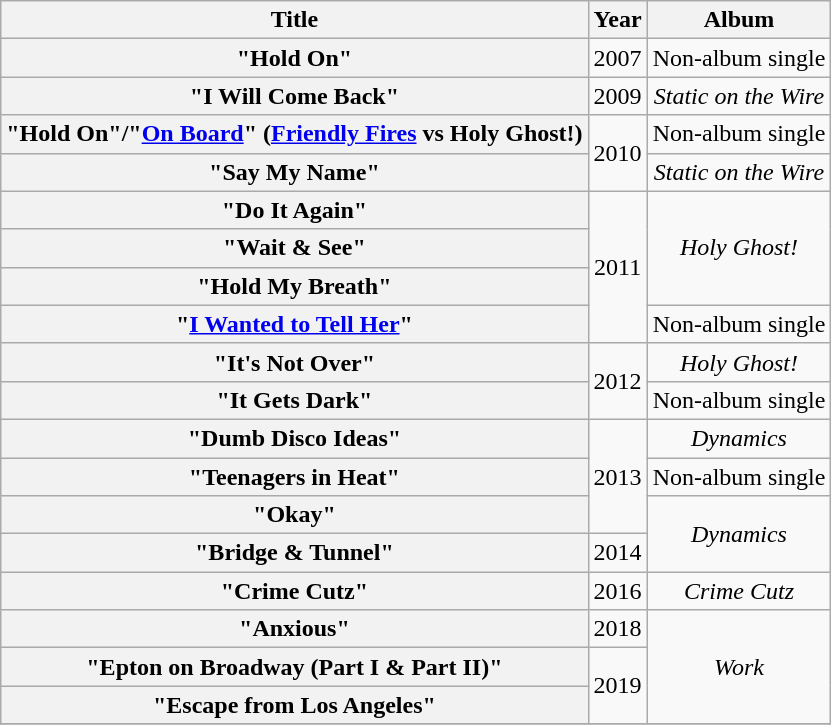<table class="wikitable plainrowheaders" style="text-align:center;">
<tr>
<th scope="col">Title</th>
<th scope="col">Year</th>
<th scope="col">Album</th>
</tr>
<tr>
<th scope="row">"Hold On"</th>
<td>2007</td>
<td>Non-album single</td>
</tr>
<tr>
<th scope="row">"I Will Come Back"</th>
<td>2009</td>
<td><em>Static on the Wire</em></td>
</tr>
<tr>
<th scope="row">"Hold On"/"<a href='#'>On Board</a>" <span>(<a href='#'>Friendly Fires</a> vs Holy Ghost!)</span></th>
<td rowspan="2">2010</td>
<td>Non-album single</td>
</tr>
<tr>
<th scope="row">"Say My Name"</th>
<td><em>Static on the Wire</em></td>
</tr>
<tr>
<th scope="row">"Do It Again"</th>
<td rowspan="4">2011</td>
<td rowspan="3"><em>Holy Ghost!</em></td>
</tr>
<tr>
<th scope="row">"Wait & See"</th>
</tr>
<tr>
<th scope="row">"Hold My Breath"</th>
</tr>
<tr>
<th scope="row">"<a href='#'>I Wanted to Tell Her</a>"</th>
<td>Non-album single</td>
</tr>
<tr>
<th scope="row">"It's Not Over"</th>
<td rowspan="2">2012</td>
<td><em>Holy Ghost!</em></td>
</tr>
<tr>
<th scope="row">"It Gets Dark"</th>
<td>Non-album single</td>
</tr>
<tr>
<th scope="row">"Dumb Disco Ideas"</th>
<td rowspan="3">2013</td>
<td><em>Dynamics</em></td>
</tr>
<tr>
<th scope="row">"Teenagers in Heat"</th>
<td>Non-album single</td>
</tr>
<tr>
<th scope="row">"Okay"</th>
<td rowspan="2"><em>Dynamics</em></td>
</tr>
<tr>
<th scope="row">"Bridge & Tunnel"</th>
<td rowspan="1">2014</td>
</tr>
<tr>
<th scope="row">"Crime Cutz"</th>
<td>2016</td>
<td><em>Crime Cutz</em></td>
</tr>
<tr>
<th scope="row">"Anxious"</th>
<td>2018</td>
<td rowspan="3"><em>Work</em></td>
</tr>
<tr>
<th scope="row">"Epton on Broadway (Part I & Part II)"</th>
<td rowspan="2">2019</td>
</tr>
<tr>
<th scope="row">"Escape from Los Angeles"</th>
</tr>
<tr>
</tr>
</table>
